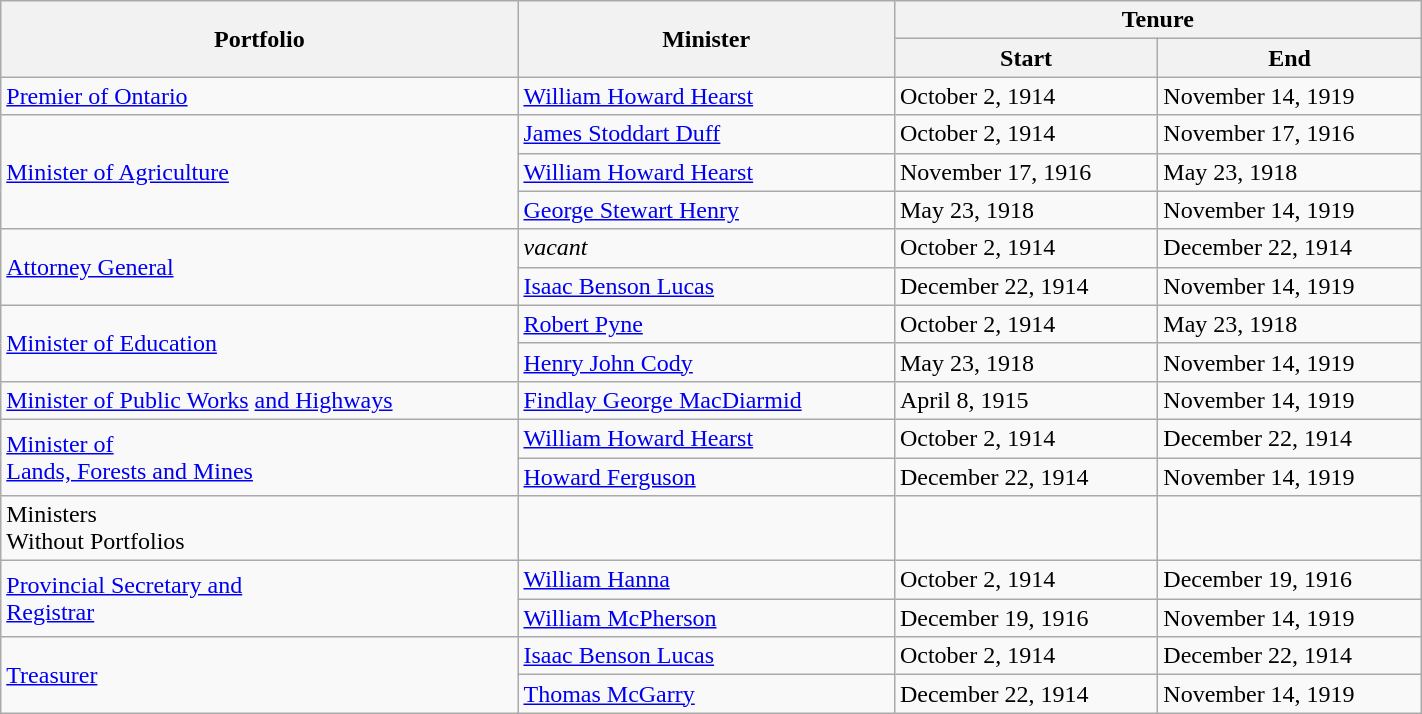<table class="wikitable" style="width: 75%">
<tr>
<th rowspan="2">Portfolio</th>
<th rowspan="2">Minister</th>
<th colspan="2">Tenure</th>
</tr>
<tr>
<th>Start</th>
<th>End</th>
</tr>
<tr>
<td><a href='#'>Premier of Ontario</a></td>
<td><a href='#'>William Howard Hearst</a></td>
<td>October 2, 1914</td>
<td>November 14, 1919</td>
</tr>
<tr>
<td rowspan="3"><a href='#'>Minister of Agriculture</a></td>
<td><a href='#'>James Stoddart Duff</a></td>
<td>October 2, 1914</td>
<td>November 17, 1916</td>
</tr>
<tr>
<td><a href='#'>William Howard Hearst</a></td>
<td>November 17, 1916</td>
<td>May 23, 1918</td>
</tr>
<tr>
<td><a href='#'>George Stewart Henry</a></td>
<td>May 23, 1918</td>
<td>November 14, 1919</td>
</tr>
<tr>
<td rowspan="2"><a href='#'>Attorney General</a></td>
<td><em>vacant</em></td>
<td>October 2, 1914</td>
<td>December 22, 1914</td>
</tr>
<tr>
<td><a href='#'>Isaac Benson Lucas</a></td>
<td>December 22, 1914</td>
<td>November 14, 1919</td>
</tr>
<tr>
<td rowspan="2"><a href='#'>Minister of Education</a></td>
<td><a href='#'>Robert Pyne</a></td>
<td>October 2, 1914</td>
<td>May 23, 1918</td>
</tr>
<tr>
<td><a href='#'>Henry John Cody</a></td>
<td>May 23, 1918</td>
<td>November 14, 1919</td>
</tr>
<tr>
<td><a href='#'>Minister of Public Works</a> <a href='#'>and Highways</a></td>
<td><a href='#'>Findlay George MacDiarmid</a></td>
<td>April 8, 1915</td>
<td>November 14, 1919</td>
</tr>
<tr>
<td rowspan="2"><a href='#'>Minister of <br> Lands, Forests and Mines</a></td>
<td><a href='#'>William Howard Hearst</a></td>
<td>October 2, 1914</td>
<td>December 22, 1914</td>
</tr>
<tr>
<td><a href='#'>Howard Ferguson</a></td>
<td>December 22, 1914</td>
<td>November 14, 1919</td>
</tr>
<tr>
<td rowspan="1">Ministers <br> Without Portfolios</td>
<td></td>
<td></td>
<td></td>
</tr>
<tr>
<td rowspan="2"><a href='#'>Provincial Secretary and <br> Registrar</a></td>
<td><a href='#'>William Hanna</a></td>
<td>October 2, 1914</td>
<td>December 19, 1916</td>
</tr>
<tr>
<td><a href='#'>William McPherson</a></td>
<td>December 19, 1916</td>
<td>November 14, 1919</td>
</tr>
<tr>
<td rowspan="2"><a href='#'>Treasurer</a></td>
<td><a href='#'>Isaac Benson Lucas</a></td>
<td>October 2, 1914</td>
<td>December 22, 1914</td>
</tr>
<tr>
<td><a href='#'>Thomas McGarry</a></td>
<td>December 22, 1914</td>
<td>November 14, 1919</td>
</tr>
</table>
